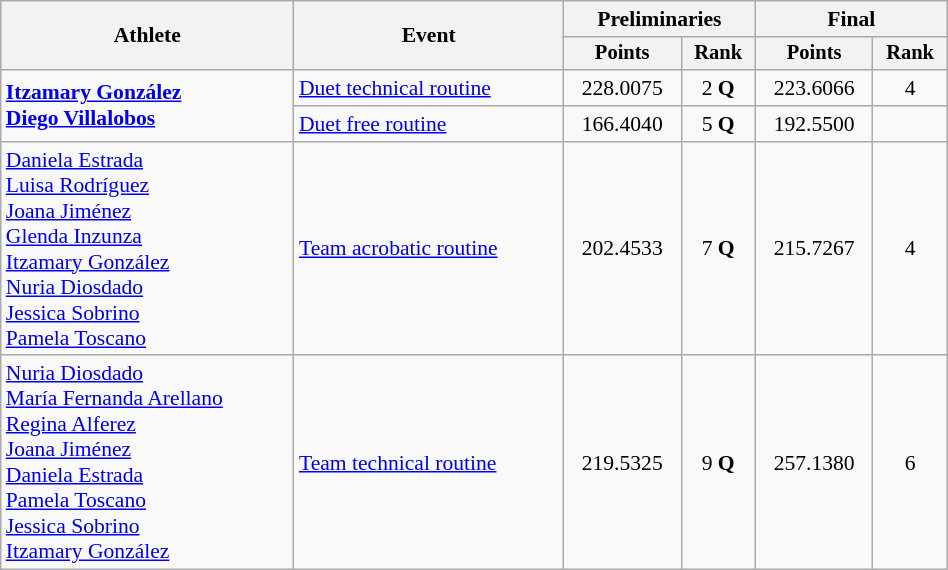<table class="wikitable" style="text-align:center; font-size:90%; width:50%;">
<tr>
<th rowspan="2">Athlete</th>
<th rowspan="2">Event</th>
<th colspan="2">Preliminaries</th>
<th colspan="2">Final</th>
</tr>
<tr style="font-size:95%">
<th>Points</th>
<th>Rank</th>
<th>Points</th>
<th>Rank</th>
</tr>
<tr>
<td align=left rowspan=2><strong><a href='#'>Itzamary González</a><br> <a href='#'>Diego Villalobos</a></strong></td>
<td align=left><a href='#'>Duet technical routine</a></td>
<td>228.0075</td>
<td>2 <strong>Q</strong></td>
<td>223.6066</td>
<td>4</td>
</tr>
<tr>
<td align=left><a href='#'>Duet free routine</a></td>
<td>166.4040</td>
<td>5 <strong>Q</strong></td>
<td>192.5500</td>
<td></td>
</tr>
<tr>
<td align=left><a href='#'>Daniela Estrada</a><br> <a href='#'>Luisa Rodríguez</a><br> <a href='#'>Joana Jiménez</a><br> <a href='#'>Glenda Inzunza</a><br> <a href='#'>Itzamary González</a><br> <a href='#'>Nuria Diosdado</a><br> <a href='#'>Jessica Sobrino</a><br> <a href='#'>Pamela Toscano</a></td>
<td align=left><a href='#'>Team acrobatic routine</a></td>
<td>202.4533</td>
<td>7 <strong>Q</strong></td>
<td>215.7267</td>
<td>4</td>
</tr>
<tr>
<td align=left><a href='#'>Nuria Diosdado</a><br> <a href='#'>María Fernanda Arellano</a><br> <a href='#'>Regina Alferez</a><br> <a href='#'>Joana Jiménez</a><br> <a href='#'>Daniela Estrada</a><br> <a href='#'>Pamela Toscano</a><br> <a href='#'>Jessica Sobrino</a><br> <a href='#'>Itzamary González</a></td>
<td align=left><a href='#'>Team technical routine</a></td>
<td>219.5325</td>
<td>9 <strong>Q</strong></td>
<td>257.1380</td>
<td>6</td>
</tr>
</table>
